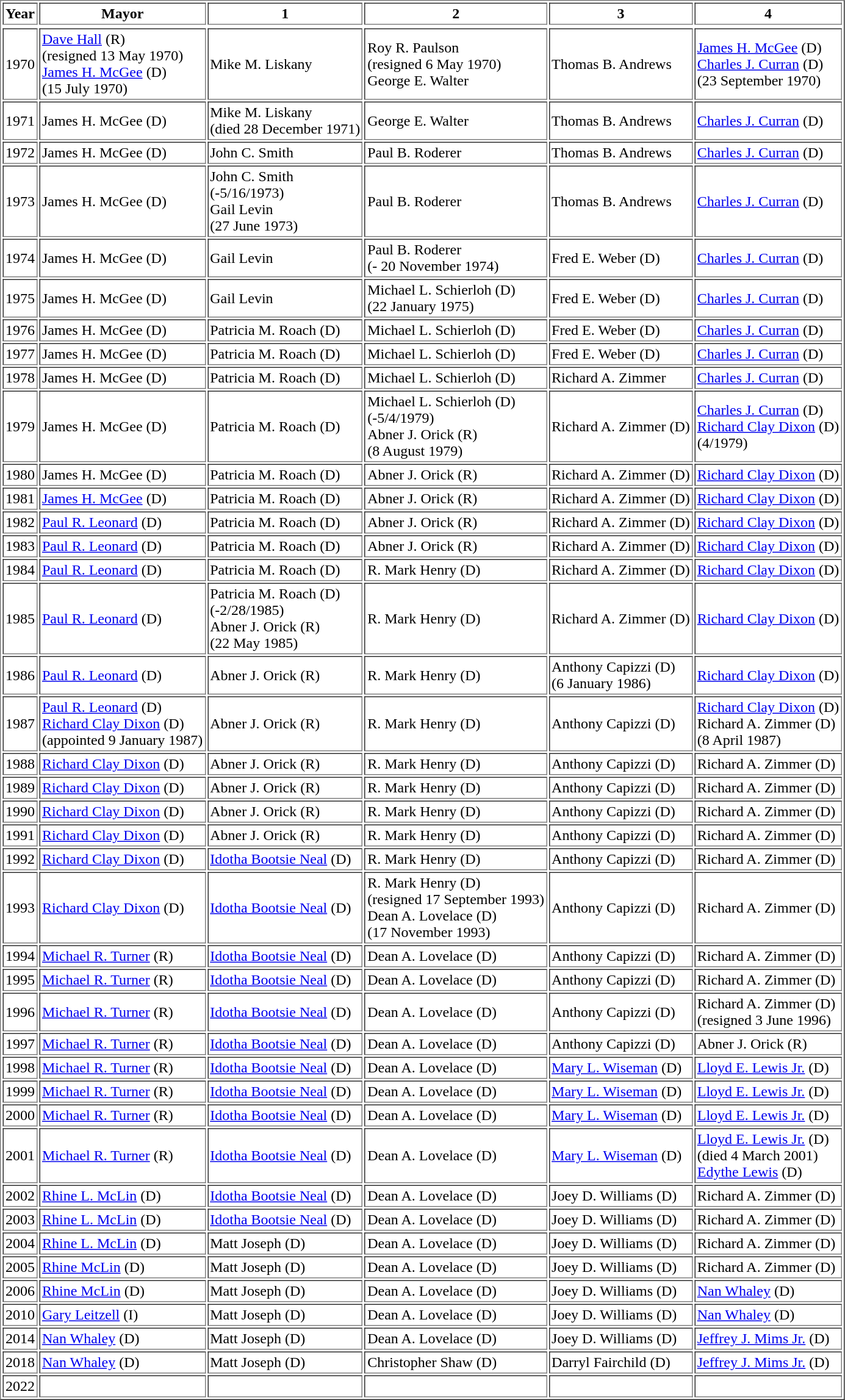<table border="1" cellpadding="2">
<tr>
<th>Year</th>
<th>Mayor</th>
<th>1</th>
<th>2</th>
<th>3</th>
<th>4</th>
</tr>
<tr>
</tr>
<tr>
<td>1970</td>
<td><a href='#'>Dave Hall</a> (R)<br>(resigned 13 May 1970)<br><a href='#'>James H. McGee</a> (D)<br>(15 July 1970)</td>
<td>Mike M. Liskany</td>
<td>Roy R. Paulson<br>(resigned 6 May 1970)<br>George E. Walter</td>
<td>Thomas B. Andrews</td>
<td><a href='#'>James H. McGee</a> (D)<br><a href='#'>Charles J. Curran</a> (D)<br>(23 September 1970)</td>
</tr>
<tr>
<td>1971</td>
<td>James H. McGee (D)</td>
<td>Mike M. Liskany<br>(died 28 December 1971)</td>
<td>George E. Walter</td>
<td>Thomas B. Andrews</td>
<td><a href='#'>Charles J. Curran</a> (D)</td>
</tr>
<tr>
<td>1972</td>
<td>James H. McGee (D)</td>
<td>John C. Smith</td>
<td>Paul B. Roderer</td>
<td>Thomas B. Andrews</td>
<td><a href='#'>Charles J. Curran</a> (D)</td>
</tr>
<tr>
<td>1973</td>
<td>James H. McGee (D)</td>
<td>John C. Smith<br>(-5/16/1973)<br>Gail Levin<br>(27 June 1973)</td>
<td>Paul B. Roderer</td>
<td>Thomas B. Andrews</td>
<td><a href='#'>Charles J. Curran</a> (D)</td>
</tr>
<tr>
<td>1974</td>
<td>James H. McGee (D)</td>
<td>Gail Levin</td>
<td>Paul B. Roderer<br>(- 20 November 1974)</td>
<td>Fred E. Weber (D)</td>
<td><a href='#'>Charles J. Curran</a> (D)</td>
</tr>
<tr>
<td>1975</td>
<td>James H. McGee (D)</td>
<td>Gail Levin</td>
<td>Michael L. Schierloh (D)<br>(22 January 1975)</td>
<td>Fred E. Weber (D)</td>
<td><a href='#'>Charles J. Curran</a> (D)</td>
</tr>
<tr>
<td>1976</td>
<td>James H. McGee (D)</td>
<td>Patricia M. Roach (D)</td>
<td>Michael L. Schierloh (D)</td>
<td>Fred E. Weber (D)</td>
<td><a href='#'>Charles J. Curran</a> (D)</td>
</tr>
<tr>
<td>1977</td>
<td>James H. McGee (D)</td>
<td>Patricia M. Roach (D)</td>
<td>Michael L. Schierloh (D)</td>
<td>Fred E. Weber (D)</td>
<td><a href='#'>Charles J. Curran</a> (D)</td>
</tr>
<tr>
<td>1978</td>
<td>James H. McGee (D)</td>
<td>Patricia M. Roach (D)</td>
<td>Michael L. Schierloh (D)</td>
<td>Richard A. Zimmer</td>
<td><a href='#'>Charles J. Curran</a> (D)</td>
</tr>
<tr>
<td>1979</td>
<td>James H. McGee (D)</td>
<td>Patricia M. Roach (D)</td>
<td>Michael L. Schierloh (D)<br>(-5/4/1979)<br>Abner J. Orick (R)<br>(8 August 1979)</td>
<td>Richard A. Zimmer (D)</td>
<td><a href='#'>Charles J. Curran</a> (D)<br><a href='#'>Richard Clay Dixon</a> (D)<br>(4/1979)</td>
</tr>
<tr>
<td>1980</td>
<td>James H. McGee (D)</td>
<td>Patricia M. Roach (D)</td>
<td>Abner J. Orick (R)</td>
<td>Richard A. Zimmer (D)</td>
<td><a href='#'>Richard Clay Dixon</a> (D)</td>
</tr>
<tr>
<td>1981</td>
<td><a href='#'>James H. McGee</a> (D)</td>
<td>Patricia M. Roach (D)</td>
<td>Abner J. Orick (R)</td>
<td>Richard A. Zimmer (D)</td>
<td><a href='#'>Richard Clay Dixon</a> (D)</td>
</tr>
<tr>
<td>1982</td>
<td><a href='#'>Paul R. Leonard</a> (D)</td>
<td>Patricia M. Roach (D)</td>
<td>Abner J. Orick (R)</td>
<td>Richard A. Zimmer (D)</td>
<td><a href='#'>Richard Clay Dixon</a> (D)</td>
</tr>
<tr>
<td>1983</td>
<td><a href='#'>Paul R. Leonard</a> (D)</td>
<td>Patricia M. Roach (D)</td>
<td>Abner J. Orick (R)</td>
<td>Richard A. Zimmer (D)</td>
<td><a href='#'>Richard Clay Dixon</a> (D)</td>
</tr>
<tr>
<td>1984</td>
<td><a href='#'>Paul R. Leonard</a> (D)</td>
<td>Patricia M. Roach (D)</td>
<td>R. Mark Henry (D)</td>
<td>Richard A. Zimmer (D)</td>
<td><a href='#'>Richard Clay Dixon</a> (D)</td>
</tr>
<tr>
<td>1985</td>
<td><a href='#'>Paul R. Leonard</a> (D)</td>
<td>Patricia M. Roach (D)<br>(-2/28/1985)<br>Abner J. Orick (R)<br>(22 May 1985)</td>
<td>R. Mark Henry (D)</td>
<td>Richard A. Zimmer (D)</td>
<td><a href='#'>Richard Clay Dixon</a> (D)</td>
</tr>
<tr>
<td>1986</td>
<td><a href='#'>Paul R. Leonard</a> (D)</td>
<td>Abner J. Orick (R)</td>
<td>R. Mark Henry (D)</td>
<td>Anthony Capizzi (D)<br>(6 January 1986)</td>
<td><a href='#'>Richard Clay Dixon</a> (D)</td>
</tr>
<tr>
<td>1987</td>
<td><a href='#'>Paul R. Leonard</a> (D)<br><a href='#'>Richard Clay Dixon</a> (D)<br>(appointed 9 January 1987)</td>
<td>Abner J. Orick (R)</td>
<td>R. Mark Henry (D)</td>
<td>Anthony Capizzi (D)</td>
<td><a href='#'>Richard Clay Dixon</a> (D)<br>Richard A. Zimmer (D)<br>(8 April 1987)</td>
</tr>
<tr>
<td>1988</td>
<td><a href='#'>Richard Clay Dixon</a> (D)</td>
<td>Abner J. Orick (R)</td>
<td>R. Mark Henry (D)</td>
<td>Anthony Capizzi (D)</td>
<td>Richard A. Zimmer (D)</td>
</tr>
<tr>
<td>1989</td>
<td><a href='#'>Richard Clay Dixon</a> (D)</td>
<td>Abner J. Orick (R)</td>
<td>R. Mark Henry (D)</td>
<td>Anthony Capizzi (D)</td>
<td>Richard A. Zimmer (D)</td>
</tr>
<tr>
<td>1990</td>
<td><a href='#'>Richard Clay Dixon</a> (D)</td>
<td>Abner J. Orick (R)</td>
<td>R. Mark Henry (D)</td>
<td>Anthony Capizzi (D)</td>
<td>Richard A. Zimmer (D)</td>
</tr>
<tr>
<td>1991</td>
<td><a href='#'>Richard Clay Dixon</a> (D)</td>
<td>Abner J. Orick (R)</td>
<td>R. Mark Henry (D)</td>
<td>Anthony Capizzi (D)</td>
<td>Richard A. Zimmer (D)</td>
</tr>
<tr>
<td>1992</td>
<td><a href='#'>Richard Clay Dixon</a> (D)</td>
<td><a href='#'>Idotha Bootsie Neal</a> (D)</td>
<td>R. Mark Henry (D)</td>
<td>Anthony Capizzi (D)</td>
<td>Richard A. Zimmer (D)</td>
</tr>
<tr>
<td>1993</td>
<td><a href='#'>Richard Clay Dixon</a> (D)</td>
<td><a href='#'>Idotha Bootsie Neal</a> (D)</td>
<td>R. Mark Henry (D)<br>(resigned 17 September 1993)<br>Dean A. Lovelace (D)<br>(17 November 1993)</td>
<td>Anthony Capizzi (D)</td>
<td>Richard A. Zimmer (D)</td>
</tr>
<tr>
<td>1994</td>
<td><a href='#'>Michael R. Turner</a> (R)</td>
<td><a href='#'>Idotha Bootsie Neal</a> (D)</td>
<td>Dean A. Lovelace (D)</td>
<td>Anthony Capizzi (D)</td>
<td>Richard A. Zimmer (D)</td>
</tr>
<tr>
<td>1995</td>
<td><a href='#'>Michael R. Turner</a> (R)</td>
<td><a href='#'>Idotha Bootsie Neal</a> (D)</td>
<td>Dean A. Lovelace (D)</td>
<td>Anthony Capizzi (D)</td>
<td>Richard A. Zimmer (D)</td>
</tr>
<tr>
<td>1996</td>
<td><a href='#'>Michael R. Turner</a> (R)</td>
<td><a href='#'>Idotha Bootsie Neal</a> (D)</td>
<td>Dean A. Lovelace (D)</td>
<td>Anthony Capizzi (D)</td>
<td>Richard A. Zimmer (D)<br>(resigned 3 June 1996)</td>
</tr>
<tr>
<td>1997</td>
<td><a href='#'>Michael R. Turner</a> (R)</td>
<td><a href='#'>Idotha Bootsie Neal</a> (D)</td>
<td>Dean A. Lovelace (D)</td>
<td>Anthony Capizzi (D)</td>
<td>Abner J. Orick (R)</td>
</tr>
<tr>
<td>1998</td>
<td><a href='#'>Michael R. Turner</a> (R)</td>
<td><a href='#'>Idotha Bootsie Neal</a> (D)</td>
<td>Dean A. Lovelace (D)</td>
<td><a href='#'>Mary L. Wiseman</a> (D)</td>
<td><a href='#'>Lloyd E. Lewis Jr.</a> (D)</td>
</tr>
<tr>
<td>1999</td>
<td><a href='#'>Michael R. Turner</a> (R)</td>
<td><a href='#'>Idotha Bootsie Neal</a> (D)</td>
<td>Dean A. Lovelace (D)</td>
<td><a href='#'>Mary L. Wiseman</a> (D)</td>
<td><a href='#'>Lloyd E. Lewis Jr.</a> (D)</td>
</tr>
<tr>
<td>2000</td>
<td><a href='#'>Michael R. Turner</a> (R)</td>
<td><a href='#'>Idotha Bootsie Neal</a> (D)</td>
<td>Dean A. Lovelace (D)</td>
<td><a href='#'>Mary L. Wiseman</a> (D)</td>
<td><a href='#'>Lloyd E. Lewis Jr.</a> (D)</td>
</tr>
<tr>
<td>2001</td>
<td><a href='#'>Michael R. Turner</a> (R)</td>
<td><a href='#'>Idotha Bootsie Neal</a> (D)</td>
<td>Dean A. Lovelace (D)</td>
<td><a href='#'>Mary L. Wiseman</a> (D)</td>
<td><a href='#'>Lloyd E. Lewis Jr.</a> (D)<br>(died 4 March 2001)<br><a href='#'>Edythe Lewis</a> (D)</td>
</tr>
<tr>
<td>2002</td>
<td><a href='#'>Rhine L. McLin</a> (D)</td>
<td><a href='#'>Idotha Bootsie Neal</a> (D)</td>
<td>Dean A. Lovelace (D)</td>
<td>Joey D. Williams (D)</td>
<td>Richard A. Zimmer (D)</td>
</tr>
<tr>
<td>2003</td>
<td><a href='#'>Rhine L. McLin</a> (D)</td>
<td><a href='#'>Idotha Bootsie Neal</a> (D)</td>
<td>Dean A. Lovelace (D)</td>
<td>Joey D. Williams (D)</td>
<td>Richard A. Zimmer (D)</td>
</tr>
<tr>
<td>2004</td>
<td><a href='#'>Rhine L. McLin</a> (D)</td>
<td>Matt Joseph (D)</td>
<td>Dean A. Lovelace (D)</td>
<td>Joey D. Williams (D)</td>
<td>Richard A. Zimmer (D)</td>
</tr>
<tr>
<td>2005</td>
<td><a href='#'>Rhine McLin</a> (D)</td>
<td>Matt Joseph (D)</td>
<td>Dean A. Lovelace (D)</td>
<td>Joey D. Williams (D)</td>
<td>Richard A. Zimmer (D)</td>
</tr>
<tr>
<td>2006</td>
<td><a href='#'>Rhine McLin</a> (D)</td>
<td>Matt Joseph (D)</td>
<td>Dean A. Lovelace (D)</td>
<td>Joey D. Williams (D)</td>
<td><a href='#'>Nan Whaley</a> (D)</td>
</tr>
<tr>
<td>2010</td>
<td><a href='#'>Gary Leitzell</a> (I)</td>
<td>Matt Joseph (D)</td>
<td>Dean A. Lovelace (D)</td>
<td>Joey D. Williams (D)</td>
<td><a href='#'>Nan Whaley</a> (D)</td>
</tr>
<tr>
<td>2014</td>
<td><a href='#'>Nan Whaley</a> (D)</td>
<td>Matt Joseph (D)</td>
<td>Dean A. Lovelace (D)</td>
<td>Joey D. Williams (D)</td>
<td><a href='#'>Jeffrey J. Mims Jr.</a> (D)</td>
</tr>
<tr>
<td>2018</td>
<td><a href='#'>Nan Whaley</a> (D)</td>
<td>Matt Joseph (D)</td>
<td>Christopher Shaw (D)</td>
<td>Darryl Fairchild (D)</td>
<td><a href='#'>Jeffrey J. Mims Jr.</a> (D)</td>
</tr>
<tr>
<td>2022</td>
<td></td>
<td></td>
<td></td>
<td></td>
<td></td>
</tr>
</table>
